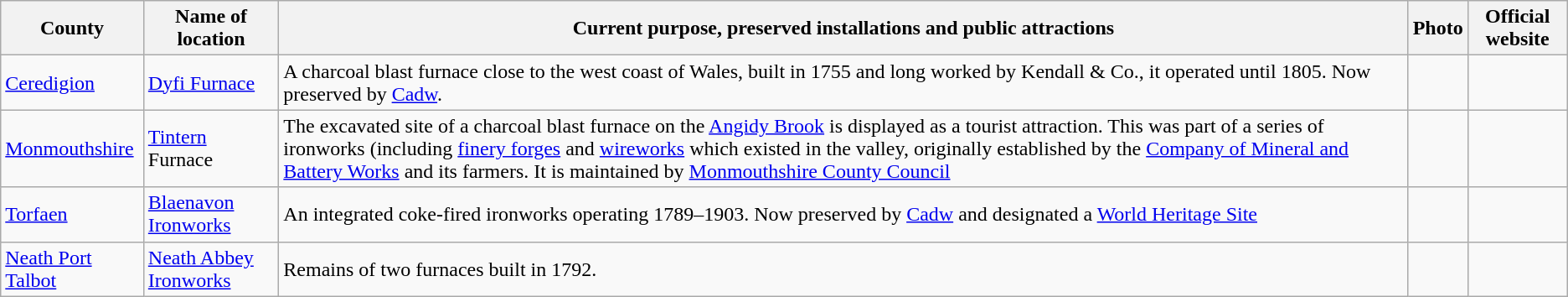<table class="wikitable">
<tr>
<th>County</th>
<th>Name of location</th>
<th>Current purpose, preserved installations and public attractions</th>
<th>Photo</th>
<th>Official website</th>
</tr>
<tr>
<td><a href='#'>Ceredigion</a></td>
<td><a href='#'>Dyfi Furnace</a></td>
<td>A charcoal blast furnace close to the west coast of Wales, built in 1755 and long worked by Kendall & Co., it operated until 1805.  Now preserved by <a href='#'>Cadw</a>.</td>
<td></td>
<td></td>
</tr>
<tr>
<td><a href='#'>Monmouthshire</a></td>
<td><a href='#'>Tintern</a> Furnace</td>
<td>The excavated site of a charcoal blast furnace on the <a href='#'>Angidy Brook</a> is displayed as a tourist attraction.  This was part of a series of ironworks (including <a href='#'>finery forges</a> and <a href='#'>wireworks</a> which existed in the valley, originally established by the <a href='#'>Company of Mineral and Battery Works</a> and its farmers.  It is maintained by <a href='#'>Monmouthshire County Council</a></td>
<td></td>
<td></td>
</tr>
<tr>
<td><a href='#'>Torfaen</a></td>
<td><a href='#'>Blaenavon Ironworks</a></td>
<td>An integrated coke-fired ironworks operating 1789–1903.  Now preserved by <a href='#'>Cadw</a> and designated a <a href='#'>World Heritage Site</a></td>
<td></td>
<td></td>
</tr>
<tr>
<td><a href='#'>Neath Port Talbot</a></td>
<td><a href='#'>Neath Abbey Ironworks</a></td>
<td>Remains of two furnaces built in 1792.</td>
<td></td>
<td></td>
</tr>
</table>
